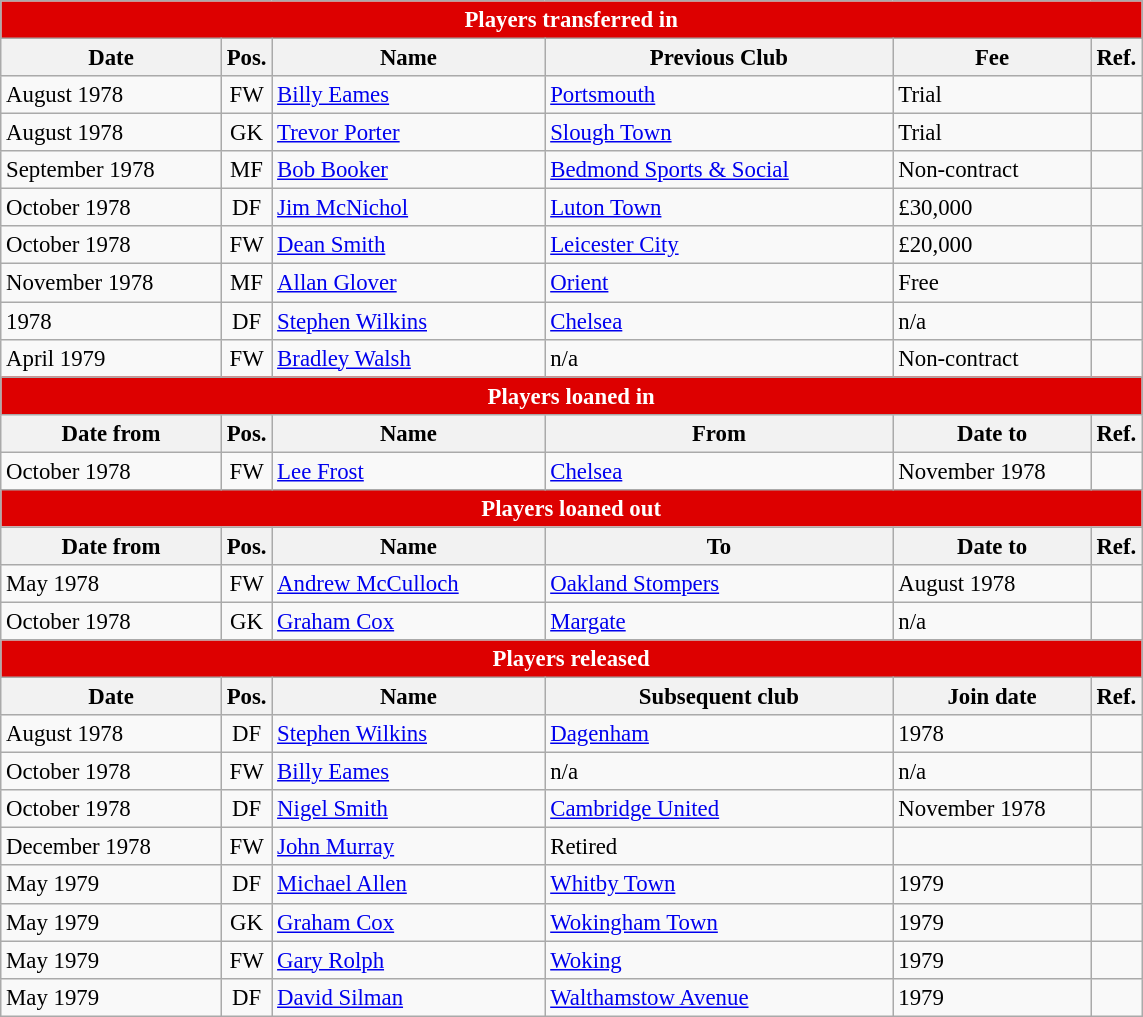<table class="wikitable" style="font-size:95%;" cellpadding="1">
<tr>
<th colspan="6" style="background:#d00; color:white; text-align:center;">Players transferred in</th>
</tr>
<tr>
<th style="width:140px;">Date</th>
<th style="width:25px;">Pos.</th>
<th style="width:175px;">Name</th>
<th style="width:225px;">Previous Club</th>
<th style="width:125px;">Fee</th>
<th style="width:25px;">Ref.</th>
</tr>
<tr>
<td>August 1978</td>
<td style="text-align:center;">FW</td>
<td> <a href='#'>Billy Eames</a></td>
<td> <a href='#'>Portsmouth</a></td>
<td>Trial</td>
<td></td>
</tr>
<tr>
<td>August 1978</td>
<td style="text-align:center;">GK</td>
<td> <a href='#'>Trevor Porter</a></td>
<td> <a href='#'>Slough Town</a></td>
<td>Trial</td>
<td></td>
</tr>
<tr>
<td>September 1978</td>
<td style="text-align:center;">MF</td>
<td> <a href='#'>Bob Booker</a></td>
<td> <a href='#'>Bedmond Sports & Social</a></td>
<td>Non-contract</td>
<td></td>
</tr>
<tr>
<td>October 1978</td>
<td style="text-align:center;">DF</td>
<td> <a href='#'>Jim McNichol</a></td>
<td> <a href='#'>Luton Town</a></td>
<td>£30,000</td>
<td></td>
</tr>
<tr>
<td>October 1978</td>
<td style="text-align:center;">FW</td>
<td> <a href='#'>Dean Smith</a></td>
<td> <a href='#'>Leicester City</a></td>
<td>£20,000</td>
<td></td>
</tr>
<tr>
<td>November 1978</td>
<td style="text-align:center;">MF</td>
<td> <a href='#'>Allan Glover</a></td>
<td> <a href='#'>Orient</a></td>
<td>Free</td>
<td></td>
</tr>
<tr>
<td>1978</td>
<td style="text-align:center;">DF</td>
<td> <a href='#'>Stephen Wilkins</a></td>
<td> <a href='#'>Chelsea</a></td>
<td>n/a</td>
<td></td>
</tr>
<tr>
<td>April 1979</td>
<td style="text-align:center;">FW</td>
<td> <a href='#'>Bradley Walsh</a></td>
<td>n/a</td>
<td>Non-contract</td>
<td></td>
</tr>
<tr>
<th colspan="6" style="background:#d00; color:white; text-align:center;">Players loaned in</th>
</tr>
<tr>
<th>Date from</th>
<th>Pos.</th>
<th>Name</th>
<th>From</th>
<th>Date to</th>
<th>Ref.</th>
</tr>
<tr>
<td>October 1978</td>
<td style="text-align:center;">FW</td>
<td> <a href='#'>Lee Frost</a></td>
<td> <a href='#'>Chelsea</a></td>
<td>November 1978</td>
<td></td>
</tr>
<tr>
<th colspan="6" style="background:#d00; color:white; text-align:center;">Players loaned out</th>
</tr>
<tr>
<th>Date from</th>
<th>Pos.</th>
<th>Name</th>
<th>To</th>
<th>Date to</th>
<th>Ref.</th>
</tr>
<tr>
<td>May 1978</td>
<td style="text-align:center;">FW</td>
<td> <a href='#'>Andrew McCulloch</a></td>
<td> <a href='#'>Oakland Stompers</a></td>
<td>August 1978</td>
<td></td>
</tr>
<tr>
<td>October 1978</td>
<td style="text-align:center;">GK</td>
<td> <a href='#'>Graham Cox</a></td>
<td> <a href='#'>Margate</a></td>
<td>n/a</td>
<td></td>
</tr>
<tr>
<th colspan="6" style="background:#d00; color:white; text-align:center;">Players released</th>
</tr>
<tr>
<th>Date</th>
<th>Pos.</th>
<th>Name</th>
<th>Subsequent club</th>
<th>Join date</th>
<th>Ref.</th>
</tr>
<tr>
<td>August 1978</td>
<td style="text-align:center;">DF</td>
<td> <a href='#'>Stephen Wilkins</a></td>
<td> <a href='#'>Dagenham</a></td>
<td>1978</td>
<td></td>
</tr>
<tr>
<td>October 1978</td>
<td style="text-align:center;">FW</td>
<td> <a href='#'>Billy Eames</a></td>
<td>n/a</td>
<td>n/a</td>
<td></td>
</tr>
<tr>
<td>October 1978</td>
<td style="text-align:center;">DF</td>
<td> <a href='#'>Nigel Smith</a></td>
<td> <a href='#'>Cambridge United</a></td>
<td>November 1978</td>
<td></td>
</tr>
<tr>
<td>December 1978</td>
<td style="text-align:center;">FW</td>
<td> <a href='#'>John Murray</a></td>
<td>Retired</td>
<td></td>
<td></td>
</tr>
<tr>
<td>May 1979</td>
<td style="text-align:center;">DF</td>
<td> <a href='#'>Michael Allen</a></td>
<td> <a href='#'>Whitby Town</a></td>
<td>1979</td>
<td></td>
</tr>
<tr>
<td>May 1979</td>
<td style="text-align:center;">GK</td>
<td> <a href='#'>Graham Cox</a></td>
<td> <a href='#'>Wokingham Town</a></td>
<td>1979</td>
<td></td>
</tr>
<tr>
<td>May 1979</td>
<td style="text-align:center;">FW</td>
<td> <a href='#'>Gary Rolph</a></td>
<td> <a href='#'>Woking</a></td>
<td>1979</td>
<td></td>
</tr>
<tr>
<td>May 1979</td>
<td style="text-align:center;">DF</td>
<td> <a href='#'>David Silman</a></td>
<td> <a href='#'>Walthamstow Avenue</a></td>
<td>1979</td>
<td></td>
</tr>
</table>
